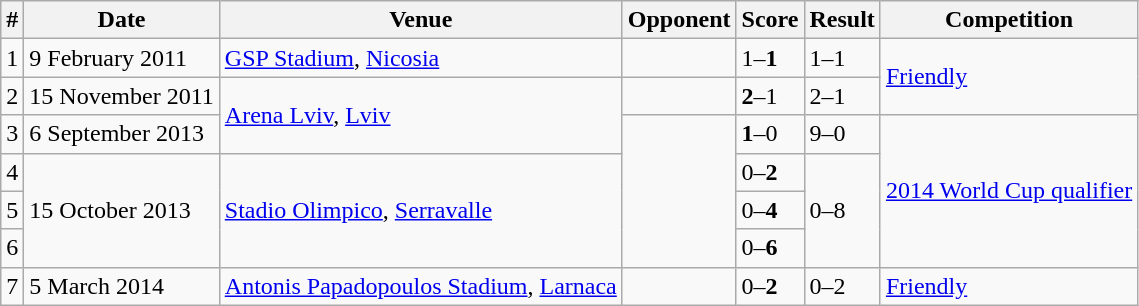<table class="wikitable">
<tr>
<th>#</th>
<th>Date</th>
<th>Venue</th>
<th>Opponent</th>
<th>Score</th>
<th>Result</th>
<th>Competition</th>
</tr>
<tr>
<td>1</td>
<td>9 February 2011</td>
<td><a href='#'>GSP Stadium</a>, <a href='#'>Nicosia</a></td>
<td></td>
<td>1–<strong>1</strong></td>
<td>1–1</td>
<td rowspan=2><a href='#'>Friendly</a></td>
</tr>
<tr>
<td>2</td>
<td>15 November 2011</td>
<td rowspan=2><a href='#'>Arena Lviv</a>, <a href='#'>Lviv</a></td>
<td></td>
<td><strong>2</strong>–1</td>
<td>2–1</td>
</tr>
<tr>
<td>3</td>
<td>6 September 2013</td>
<td rowspan=4></td>
<td><strong>1</strong>–0</td>
<td>9–0</td>
<td rowspan=4><a href='#'>2014 World Cup qualifier</a></td>
</tr>
<tr>
<td>4</td>
<td rowspan=3>15 October 2013</td>
<td rowspan=3><a href='#'>Stadio Olimpico</a>, <a href='#'>Serravalle</a></td>
<td>0–<strong>2</strong></td>
<td rowspan=3>0–8</td>
</tr>
<tr>
<td>5</td>
<td>0–<strong>4</strong></td>
</tr>
<tr>
<td>6</td>
<td>0–<strong>6</strong></td>
</tr>
<tr>
<td>7</td>
<td>5 March 2014</td>
<td><a href='#'>Antonis Papadopoulos Stadium</a>, <a href='#'>Larnaca</a></td>
<td></td>
<td>0–<strong>2</strong></td>
<td>0–2</td>
<td><a href='#'>Friendly</a></td>
</tr>
</table>
